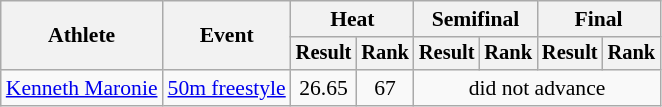<table class=wikitable style="font-size:90%">
<tr>
<th rowspan="2">Athlete</th>
<th rowspan="2">Event</th>
<th colspan="2">Heat</th>
<th colspan="2">Semifinal</th>
<th colspan="2">Final</th>
</tr>
<tr style="font-size:95%">
<th>Result</th>
<th>Rank</th>
<th>Result</th>
<th>Rank</th>
<th>Result</th>
<th>Rank</th>
</tr>
<tr align=center>
<td align=left><a href='#'>Kenneth Maronie</a></td>
<td align=left><a href='#'>50m freestyle</a></td>
<td>26.65</td>
<td>67</td>
<td colspan=4>did not advance</td>
</tr>
</table>
